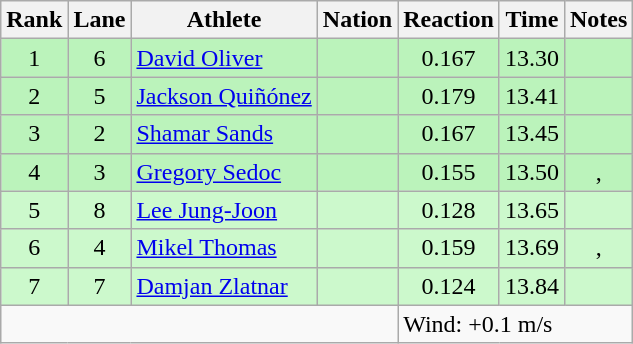<table class="wikitable sortable" style="text-align:center">
<tr>
<th>Rank</th>
<th>Lane</th>
<th>Athlete</th>
<th>Nation</th>
<th>Reaction</th>
<th>Time</th>
<th>Notes</th>
</tr>
<tr bgcolor=bbf3bb>
<td>1</td>
<td>6</td>
<td align=left><a href='#'>David Oliver</a></td>
<td align=left></td>
<td>0.167</td>
<td>13.30</td>
<td></td>
</tr>
<tr bgcolor=bbf3bb>
<td>2</td>
<td>5</td>
<td align=left><a href='#'>Jackson Quiñónez</a></td>
<td align=left></td>
<td>0.179</td>
<td>13.41</td>
<td></td>
</tr>
<tr bgcolor=bbf3bb>
<td>3</td>
<td>2</td>
<td align=left><a href='#'>Shamar Sands</a></td>
<td align=left></td>
<td>0.167</td>
<td>13.45</td>
<td></td>
</tr>
<tr bgcolor=bbf3bb>
<td>4</td>
<td>3</td>
<td align=left><a href='#'>Gregory Sedoc</a></td>
<td align=left></td>
<td>0.155</td>
<td>13.50</td>
<td>, </td>
</tr>
<tr bgcolor=ccf9cc>
<td>5</td>
<td>8</td>
<td align=left><a href='#'>Lee Jung-Joon</a></td>
<td align=left></td>
<td>0.128</td>
<td>13.65</td>
<td></td>
</tr>
<tr bgcolor=ccf9cc>
<td>6</td>
<td>4</td>
<td align=left><a href='#'>Mikel Thomas</a></td>
<td align=left></td>
<td>0.159</td>
<td>13.69</td>
<td>, </td>
</tr>
<tr bgcolor=ccf9cc>
<td>7</td>
<td>7</td>
<td align=left><a href='#'>Damjan Zlatnar</a></td>
<td align=left></td>
<td>0.124</td>
<td>13.84</td>
<td></td>
</tr>
<tr class="sortbottom">
<td colspan=4></td>
<td colspan="3" style="text-align:left;">Wind: +0.1 m/s</td>
</tr>
</table>
